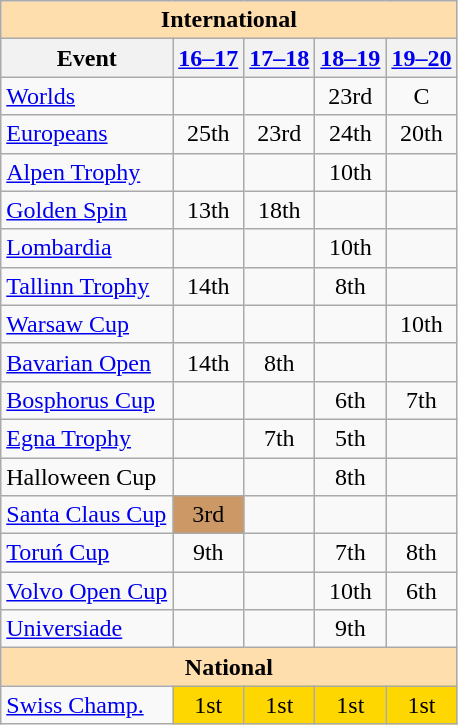<table class="wikitable" style="text-align:center">
<tr>
<th style="background-color: #ffdead; " colspan=5 align=center>International</th>
</tr>
<tr>
<th>Event</th>
<th><a href='#'>16–17</a></th>
<th><a href='#'>17–18</a></th>
<th><a href='#'>18–19</a></th>
<th><a href='#'>19–20</a></th>
</tr>
<tr>
<td align=left><a href='#'>Worlds</a></td>
<td></td>
<td></td>
<td>23rd</td>
<td>C</td>
</tr>
<tr>
<td align=left><a href='#'>Europeans</a></td>
<td>25th</td>
<td>23rd</td>
<td>24th</td>
<td>20th</td>
</tr>
<tr>
<td align=left> <a href='#'>Alpen Trophy</a></td>
<td></td>
<td></td>
<td>10th</td>
<td></td>
</tr>
<tr>
<td align=left> <a href='#'>Golden Spin</a></td>
<td>13th</td>
<td>18th</td>
<td></td>
<td></td>
</tr>
<tr>
<td align=left> <a href='#'>Lombardia</a></td>
<td></td>
<td></td>
<td>10th</td>
<td></td>
</tr>
<tr>
<td align=left> <a href='#'>Tallinn Trophy</a></td>
<td>14th</td>
<td></td>
<td>8th</td>
<td></td>
</tr>
<tr>
<td align=left> <a href='#'>Warsaw Cup</a></td>
<td></td>
<td></td>
<td></td>
<td>10th</td>
</tr>
<tr>
<td align=left><a href='#'>Bavarian Open</a></td>
<td>14th</td>
<td>8th</td>
<td></td>
<td></td>
</tr>
<tr>
<td align=left><a href='#'>Bosphorus Cup</a></td>
<td></td>
<td></td>
<td>6th</td>
<td>7th</td>
</tr>
<tr>
<td align=left><a href='#'>Egna Trophy</a></td>
<td></td>
<td>7th</td>
<td>5th</td>
<td></td>
</tr>
<tr>
<td align=left>Halloween Cup</td>
<td></td>
<td></td>
<td>8th</td>
<td></td>
</tr>
<tr>
<td align=left><a href='#'>Santa Claus Cup</a></td>
<td bgcolor=cc9966>3rd</td>
<td></td>
<td></td>
<td></td>
</tr>
<tr>
<td align=left><a href='#'>Toruń Cup</a></td>
<td>9th</td>
<td></td>
<td>7th</td>
<td>8th</td>
</tr>
<tr>
<td align=left><a href='#'>Volvo Open Cup</a></td>
<td></td>
<td></td>
<td>10th</td>
<td>6th</td>
</tr>
<tr>
<td align=left><a href='#'>Universiade</a></td>
<td></td>
<td></td>
<td>9th</td>
<td></td>
</tr>
<tr>
<th style="background-color: #ffdead; " colspan=5 align=center>National</th>
</tr>
<tr>
<td align=left><a href='#'>Swiss Champ.</a></td>
<td bgcolor=gold>1st</td>
<td bgcolor=gold>1st</td>
<td bgcolor=gold>1st</td>
<td bgcolor=gold>1st</td>
</tr>
</table>
